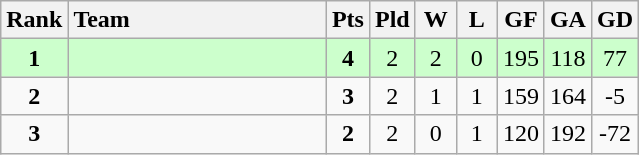<table class="wikitable" style="text-align: center;">
<tr>
<th width=30>Rank</th>
<th width=165 style="text-align:left;">Team</th>
<th width=20>Pts</th>
<th width=20>Pld</th>
<th width=20>W</th>
<th width=20>L</th>
<th width=20>GF</th>
<th width=20>GA</th>
<th width=20>GD</th>
</tr>
<tr style="background:#ccffcc;">
<td><strong>1</strong></td>
<td style="text-align:left;"></td>
<td><strong>4</strong></td>
<td>2</td>
<td>2</td>
<td>0</td>
<td>195</td>
<td>118</td>
<td>77</td>
</tr>
<tr>
<td><strong>2</strong></td>
<td style="text-align:left;"></td>
<td><strong>3</strong></td>
<td>2</td>
<td>1</td>
<td>1</td>
<td>159</td>
<td>164</td>
<td>-5</td>
</tr>
<tr>
<td><strong>3</strong></td>
<td style="text-align:left;"></td>
<td><strong>2</strong></td>
<td>2</td>
<td>0</td>
<td>1</td>
<td>120</td>
<td>192</td>
<td>-72</td>
</tr>
</table>
